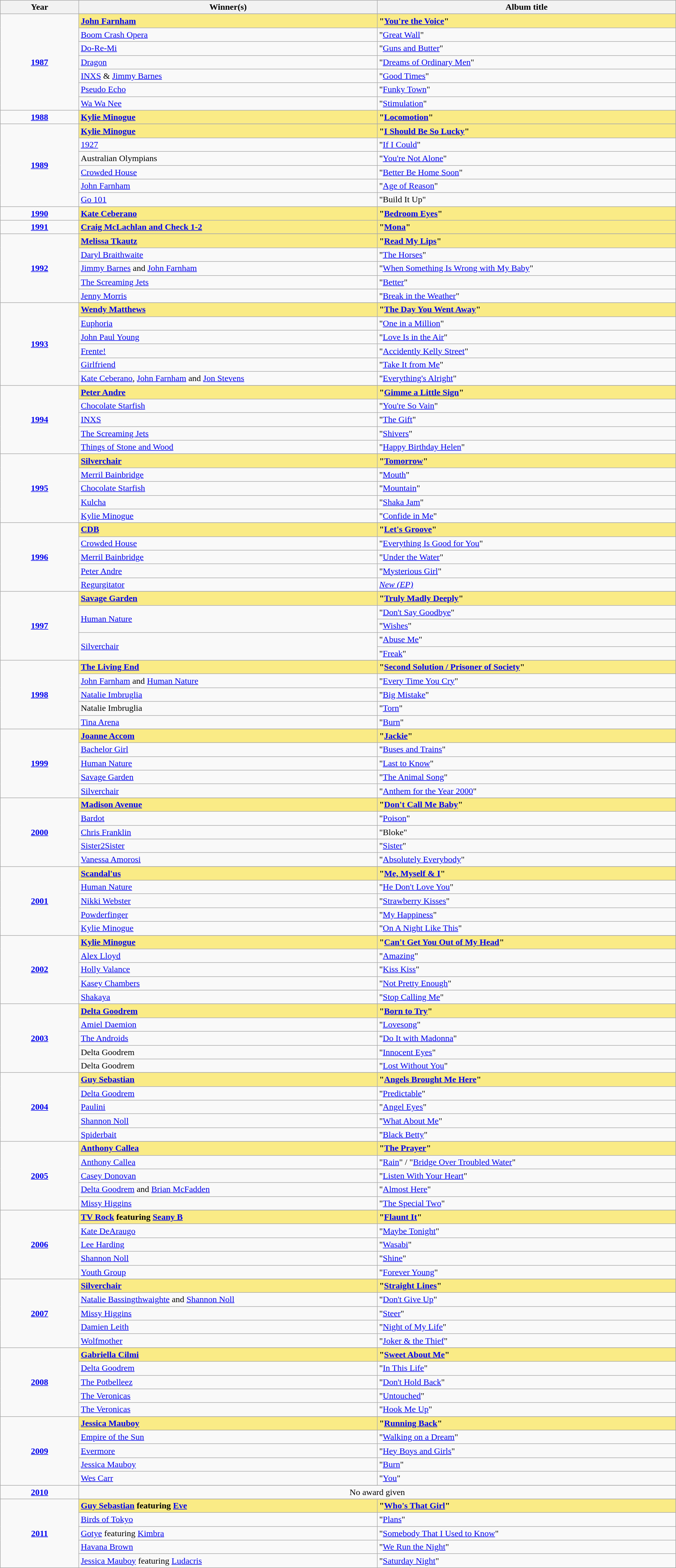<table class="sortable wikitable">
<tr>
<th width="5%">Year</th>
<th width="19%">Winner(s)</th>
<th width="19%">Album title</th>
</tr>
<tr>
<td rowspan="8" align="center"><strong><a href='#'>1987</a></strong><br></td>
</tr>
<tr style="background:#FAEB86">
<td><strong><a href='#'>John Farnham</a></strong></td>
<td><strong>"<a href='#'>You're the Voice</a>"</strong></td>
</tr>
<tr>
<td><a href='#'>Boom Crash Opera</a></td>
<td>"<a href='#'>Great Wall</a>"</td>
</tr>
<tr>
<td><a href='#'>Do-Re-Mi</a></td>
<td>"<a href='#'>Guns and Butter</a>"</td>
</tr>
<tr>
<td><a href='#'>Dragon</a></td>
<td>"<a href='#'>Dreams of Ordinary Men</a>"</td>
</tr>
<tr>
<td><a href='#'>INXS</a> & <a href='#'>Jimmy Barnes</a></td>
<td>"<a href='#'>Good Times</a>"</td>
</tr>
<tr>
<td><a href='#'>Pseudo Echo</a></td>
<td>"<a href='#'>Funky Town</a>"</td>
</tr>
<tr>
<td><a href='#'>Wa Wa Nee</a></td>
<td>"<a href='#'>Stimulation</a>"</td>
</tr>
<tr>
<td align="center"><strong><a href='#'>1988</a></strong><br></td>
<td style="background:#FAEB86"><strong><a href='#'>Kylie Minogue</a></strong></td>
<td style="background:#FAEB86"><strong>"<a href='#'>Locomotion</a>"</strong></td>
</tr>
<tr>
<td rowspan="7" align="center"><strong><a href='#'>1989</a></strong><br></td>
</tr>
<tr style="background:#FAEB86">
<td><strong><a href='#'>Kylie Minogue</a></strong></td>
<td><strong>"<a href='#'>I Should Be So Lucky</a>"</strong></td>
</tr>
<tr>
<td><a href='#'>1927</a></td>
<td>"<a href='#'>If I Could</a>"</td>
</tr>
<tr>
<td>Australian Olympians</td>
<td>"<a href='#'>You're Not Alone</a>"</td>
</tr>
<tr>
<td><a href='#'>Crowded House</a></td>
<td>"<a href='#'>Better Be Home Soon</a>"</td>
</tr>
<tr>
<td><a href='#'>John Farnham</a></td>
<td>"<a href='#'>Age of Reason</a>"</td>
</tr>
<tr>
<td><a href='#'>Go 101</a></td>
<td>"Build It Up"</td>
</tr>
<tr>
<td align="center"><strong><a href='#'>1990</a></strong><br></td>
<td style="background:#FAEB86"><strong><a href='#'>Kate Ceberano</a></strong></td>
<td style="background:#FAEB86"><strong>"<a href='#'>Bedroom Eyes</a>"</strong></td>
</tr>
<tr>
<td align="center"><strong><a href='#'>1991</a></strong><br></td>
<td style="background:#FAEB86"><strong><a href='#'>Craig McLachlan and Check 1-2</a></strong></td>
<td style="background:#FAEB86"><strong>"<a href='#'>Mona</a>"</strong></td>
</tr>
<tr>
<td rowspan="6" align="center"><strong><a href='#'>1992</a></strong><br></td>
</tr>
<tr style="background:#FAEB86">
<td><strong><a href='#'>Melissa Tkautz</a></strong></td>
<td><strong>"<a href='#'>Read My Lips</a>"</strong></td>
</tr>
<tr>
<td><a href='#'>Daryl Braithwaite</a></td>
<td>"<a href='#'>The Horses</a>"</td>
</tr>
<tr>
<td><a href='#'>Jimmy Barnes</a> and <a href='#'>John Farnham</a></td>
<td>"<a href='#'>When Something Is Wrong with My Baby</a>"</td>
</tr>
<tr>
<td><a href='#'>The Screaming Jets</a></td>
<td>"<a href='#'>Better</a>"</td>
</tr>
<tr>
<td><a href='#'>Jenny Morris</a></td>
<td>"<a href='#'>Break in the Weather</a>"</td>
</tr>
<tr>
<td rowspan="7" align="center"><strong><a href='#'>1993</a></strong><br></td>
</tr>
<tr style="background:#FAEB86">
<td><strong><a href='#'>Wendy Matthews</a></strong></td>
<td><strong>"<a href='#'>The Day You Went Away</a>"</strong></td>
</tr>
<tr>
<td><a href='#'>Euphoria</a></td>
<td>"<a href='#'>One in a Million</a>"</td>
</tr>
<tr>
<td><a href='#'>John Paul Young</a></td>
<td>"<a href='#'>Love Is in the Air</a>"</td>
</tr>
<tr>
<td><a href='#'>Frente!</a></td>
<td>"<a href='#'>Accidently Kelly Street</a>"</td>
</tr>
<tr>
<td><a href='#'>Girlfriend</a></td>
<td>"<a href='#'>Take It from Me</a>"</td>
</tr>
<tr>
<td><a href='#'>Kate Ceberano</a>, <a href='#'>John Farnham</a> and <a href='#'>Jon Stevens</a></td>
<td>"<a href='#'>Everything's Alright</a>"</td>
</tr>
<tr>
<td rowspan="6" align="center"><strong><a href='#'>1994</a></strong><br></td>
</tr>
<tr style="background:#FAEB86">
<td><strong><a href='#'>Peter Andre</a></strong></td>
<td><strong>"<a href='#'>Gimme a Little Sign</a>"</strong></td>
</tr>
<tr>
<td><a href='#'>Chocolate Starfish</a></td>
<td>"<a href='#'>You're So Vain</a>"</td>
</tr>
<tr>
<td><a href='#'>INXS</a></td>
<td>"<a href='#'>The Gift</a>"</td>
</tr>
<tr>
<td><a href='#'>The Screaming Jets</a></td>
<td>"<a href='#'>Shivers</a>"</td>
</tr>
<tr>
<td><a href='#'>Things of Stone and Wood</a></td>
<td>"<a href='#'>Happy Birthday Helen</a>"</td>
</tr>
<tr>
<td rowspan="6" align="center"><strong><a href='#'>1995</a></strong><br></td>
</tr>
<tr style="background:#FAEB86">
<td><strong><a href='#'>Silverchair</a></strong></td>
<td><strong>"<a href='#'>Tomorrow</a>"</strong></td>
</tr>
<tr>
<td><a href='#'>Merril Bainbridge</a></td>
<td>"<a href='#'>Mouth</a>"</td>
</tr>
<tr>
<td><a href='#'>Chocolate Starfish</a></td>
<td>"<a href='#'>Mountain</a>"</td>
</tr>
<tr>
<td><a href='#'>Kulcha</a></td>
<td>"<a href='#'>Shaka Jam</a>"</td>
</tr>
<tr>
<td><a href='#'>Kylie Minogue</a></td>
<td>"<a href='#'>Confide in Me</a>"</td>
</tr>
<tr>
<td rowspan="6" align="center"><strong><a href='#'>1996</a></strong><br></td>
</tr>
<tr style="background:#FAEB86">
<td><strong><a href='#'>CDB</a></strong></td>
<td><strong>"<a href='#'>Let's Groove</a>"</strong></td>
</tr>
<tr>
<td><a href='#'>Crowded House</a></td>
<td>"<a href='#'>Everything Is Good for You</a>"</td>
</tr>
<tr>
<td><a href='#'>Merril Bainbridge</a></td>
<td>"<a href='#'>Under the Water</a>"</td>
</tr>
<tr>
<td><a href='#'>Peter Andre</a></td>
<td>"<a href='#'>Mysterious Girl</a>"</td>
</tr>
<tr>
<td><a href='#'>Regurgitator</a></td>
<td><em><a href='#'>New (EP)</a></em></td>
</tr>
<tr>
<td rowspan="6" align="center"><strong><a href='#'>1997</a></strong><br></td>
</tr>
<tr style="background:#FAEB86">
<td><strong><a href='#'>Savage Garden</a></strong></td>
<td><strong>"<a href='#'>Truly Madly Deeply</a>"</strong></td>
</tr>
<tr>
<td rowspan="2"><a href='#'>Human Nature</a></td>
<td>"<a href='#'>Don't Say Goodbye</a>"</td>
</tr>
<tr>
<td>"<a href='#'>Wishes</a>"</td>
</tr>
<tr>
<td rowspan="2"><a href='#'>Silverchair</a></td>
<td>"<a href='#'>Abuse Me</a>"</td>
</tr>
<tr>
<td>"<a href='#'>Freak</a>"</td>
</tr>
<tr>
<td rowspan="6" align="center"><strong><a href='#'>1998</a></strong><br></td>
</tr>
<tr style="background:#FAEB86">
<td><strong><a href='#'>The Living End</a></strong></td>
<td><strong>"<a href='#'>Second Solution / Prisoner of Society</a>"</strong></td>
</tr>
<tr>
<td><a href='#'>John Farnham</a> and <a href='#'>Human Nature</a></td>
<td>"<a href='#'>Every Time You Cry</a>"</td>
</tr>
<tr>
<td><a href='#'>Natalie Imbruglia</a></td>
<td>"<a href='#'>Big Mistake</a>"</td>
</tr>
<tr>
<td>Natalie Imbruglia</td>
<td>"<a href='#'>Torn</a>"</td>
</tr>
<tr>
<td><a href='#'>Tina Arena</a></td>
<td>"<a href='#'>Burn</a>"</td>
</tr>
<tr>
<td rowspan="6" align="center"><strong><a href='#'>1999</a></strong><br></td>
</tr>
<tr style="background:#FAEB86">
<td><strong><a href='#'>Joanne Accom</a></strong></td>
<td><strong>"<a href='#'>Jackie</a>"</strong></td>
</tr>
<tr>
<td><a href='#'>Bachelor Girl</a></td>
<td>"<a href='#'>Buses and Trains</a>"</td>
</tr>
<tr>
<td><a href='#'>Human Nature</a></td>
<td>"<a href='#'>Last to Know</a>"</td>
</tr>
<tr>
<td><a href='#'>Savage Garden</a></td>
<td>"<a href='#'>The Animal Song</a>"</td>
</tr>
<tr>
<td><a href='#'>Silverchair</a></td>
<td>"<a href='#'>Anthem for the Year 2000</a>"</td>
</tr>
<tr>
<td rowspan="6" align="center"><strong><a href='#'>2000</a></strong><br></td>
</tr>
<tr style="background:#FAEB86">
<td><strong><a href='#'>Madison Avenue</a></strong></td>
<td><strong>"<a href='#'>Don't Call Me Baby</a>"</strong></td>
</tr>
<tr>
<td><a href='#'>Bardot</a></td>
<td>"<a href='#'>Poison</a>"</td>
</tr>
<tr>
<td><a href='#'>Chris Franklin</a></td>
<td>"Bloke"</td>
</tr>
<tr>
<td><a href='#'>Sister2Sister</a></td>
<td>"<a href='#'>Sister</a>"</td>
</tr>
<tr>
<td><a href='#'>Vanessa Amorosi</a></td>
<td>"<a href='#'>Absolutely Everybody</a>"</td>
</tr>
<tr>
<td rowspan="6" align="center"><strong><a href='#'>2001</a></strong><br></td>
</tr>
<tr style="background:#FAEB86">
<td><strong><a href='#'>Scandal'us</a></strong></td>
<td><strong>"<a href='#'>Me, Myself & I</a>"</strong></td>
</tr>
<tr>
<td><a href='#'>Human Nature</a></td>
<td>"<a href='#'>He Don't Love You</a>"</td>
</tr>
<tr>
<td><a href='#'>Nikki Webster</a></td>
<td>"<a href='#'>Strawberry Kisses</a>"</td>
</tr>
<tr>
<td><a href='#'>Powderfinger</a></td>
<td>"<a href='#'>My Happiness</a>"</td>
</tr>
<tr>
<td><a href='#'>Kylie Minogue</a></td>
<td>"<a href='#'>On A Night Like This</a>"</td>
</tr>
<tr>
<td rowspan="6" align="center"><strong><a href='#'>2002</a></strong><br></td>
</tr>
<tr style="background:#FAEB86">
<td><strong><a href='#'>Kylie Minogue</a></strong></td>
<td><strong>"<a href='#'>Can't Get You Out of My Head</a>"</strong></td>
</tr>
<tr>
<td><a href='#'>Alex Lloyd</a></td>
<td>"<a href='#'>Amazing</a>"</td>
</tr>
<tr>
<td><a href='#'>Holly Valance</a></td>
<td>"<a href='#'>Kiss Kiss</a>"</td>
</tr>
<tr>
<td><a href='#'>Kasey Chambers</a></td>
<td>"<a href='#'>Not Pretty Enough</a>"</td>
</tr>
<tr>
<td><a href='#'>Shakaya</a></td>
<td>"<a href='#'>Stop Calling Me</a>"</td>
</tr>
<tr>
<td rowspan="6" align="center"><strong><a href='#'>2003</a></strong><br></td>
</tr>
<tr style="background:#FAEB86">
<td><strong><a href='#'>Delta Goodrem</a></strong></td>
<td><strong>"<a href='#'>Born to Try</a>"</strong></td>
</tr>
<tr>
<td><a href='#'>Amiel Daemion</a></td>
<td>"<a href='#'>Lovesong</a>"</td>
</tr>
<tr>
<td><a href='#'>The Androids</a></td>
<td>"<a href='#'>Do It with Madonna</a>"</td>
</tr>
<tr>
<td>Delta Goodrem</td>
<td>"<a href='#'>Innocent Eyes</a>"</td>
</tr>
<tr>
<td>Delta Goodrem</td>
<td>"<a href='#'>Lost Without You</a>"</td>
</tr>
<tr>
<td rowspan="6" align="center"><strong><a href='#'>2004</a></strong><br></td>
</tr>
<tr style="background:#FAEB86">
<td><strong><a href='#'>Guy Sebastian</a></strong></td>
<td><strong>"<a href='#'>Angels Brought Me Here</a>"</strong></td>
</tr>
<tr>
<td><a href='#'>Delta Goodrem</a></td>
<td>"<a href='#'>Predictable</a>"</td>
</tr>
<tr>
<td><a href='#'>Paulini</a></td>
<td>"<a href='#'>Angel Eyes</a>"</td>
</tr>
<tr>
<td><a href='#'>Shannon Noll</a></td>
<td>"<a href='#'>What About Me</a>"</td>
</tr>
<tr>
<td><a href='#'>Spiderbait</a></td>
<td>"<a href='#'>Black Betty</a>"</td>
</tr>
<tr>
<td rowspan="6" align="center"><strong><a href='#'>2005</a></strong><br></td>
</tr>
<tr style="background:#FAEB86">
<td><strong><a href='#'>Anthony Callea</a></strong></td>
<td><strong>"<a href='#'>The Prayer</a>"</strong></td>
</tr>
<tr>
<td><a href='#'>Anthony Callea</a></td>
<td>"<a href='#'>Rain</a>" / "<a href='#'>Bridge Over Troubled Water</a>"</td>
</tr>
<tr>
<td><a href='#'>Casey Donovan</a></td>
<td>"<a href='#'>Listen With Your Heart</a>"</td>
</tr>
<tr>
<td><a href='#'>Delta Goodrem</a> and <a href='#'>Brian McFadden</a></td>
<td>"<a href='#'>Almost Here</a>"</td>
</tr>
<tr>
<td><a href='#'>Missy Higgins</a></td>
<td>"<a href='#'>The Special Two</a>"</td>
</tr>
<tr>
<td rowspan="6" align="center"><strong><a href='#'>2006</a></strong><br></td>
</tr>
<tr style="background:#FAEB86">
<td><strong><a href='#'>TV Rock</a> featuring <a href='#'>Seany B</a></strong></td>
<td><strong>"<a href='#'>Flaunt It</a>"</strong></td>
</tr>
<tr>
<td><a href='#'>Kate DeAraugo</a></td>
<td>"<a href='#'>Maybe Tonight</a>"</td>
</tr>
<tr>
<td><a href='#'>Lee Harding</a></td>
<td>"<a href='#'>Wasabi</a>"</td>
</tr>
<tr>
<td><a href='#'>Shannon Noll</a></td>
<td>"<a href='#'>Shine</a>"</td>
</tr>
<tr>
<td><a href='#'>Youth Group</a></td>
<td>"<a href='#'>Forever Young</a>"</td>
</tr>
<tr>
<td rowspan="6" align="center"><strong><a href='#'>2007</a></strong><br></td>
</tr>
<tr style="background:#FAEB86">
<td><strong><a href='#'>Silverchair</a></strong></td>
<td><strong>"<a href='#'>Straight Lines</a>"</strong></td>
</tr>
<tr>
<td><a href='#'>Natalie Bassingthwaighte</a> and <a href='#'>Shannon Noll</a></td>
<td>"<a href='#'>Don't Give Up</a>"</td>
</tr>
<tr>
<td><a href='#'>Missy Higgins</a></td>
<td>"<a href='#'>Steer</a>"</td>
</tr>
<tr>
<td><a href='#'>Damien Leith</a></td>
<td>"<a href='#'>Night of My Life</a>"</td>
</tr>
<tr>
<td><a href='#'>Wolfmother</a></td>
<td>"<a href='#'>Joker & the Thief</a>"</td>
</tr>
<tr>
<td rowspan="6" align="center"><strong><a href='#'>2008</a></strong><br></td>
</tr>
<tr style="background:#FAEB86">
<td><strong><a href='#'>Gabriella Cilmi</a></strong></td>
<td><strong>"<a href='#'>Sweet About Me</a>"</strong></td>
</tr>
<tr>
<td><a href='#'>Delta Goodrem</a></td>
<td>"<a href='#'>In This Life</a>"</td>
</tr>
<tr>
<td><a href='#'>The Potbelleez</a></td>
<td>"<a href='#'>Don't Hold Back</a>"</td>
</tr>
<tr>
<td><a href='#'>The Veronicas</a></td>
<td>"<a href='#'>Untouched</a>"</td>
</tr>
<tr>
<td><a href='#'>The Veronicas</a></td>
<td>"<a href='#'>Hook Me Up</a>"</td>
</tr>
<tr>
<td rowspan="6" align="center"><strong><a href='#'>2009</a></strong><br></td>
</tr>
<tr style="background:#FAEB86">
<td><strong><a href='#'>Jessica Mauboy</a></strong></td>
<td><strong>"<a href='#'>Running Back</a>"</strong></td>
</tr>
<tr>
<td><a href='#'>Empire of the Sun</a></td>
<td>"<a href='#'>Walking on a Dream</a>"</td>
</tr>
<tr>
<td><a href='#'>Evermore</a></td>
<td>"<a href='#'>Hey Boys and Girls</a>"</td>
</tr>
<tr>
<td><a href='#'>Jessica Mauboy</a></td>
<td>"<a href='#'>Burn</a>"</td>
</tr>
<tr>
<td><a href='#'>Wes Carr</a></td>
<td>"<a href='#'>You</a>"</td>
</tr>
<tr>
<td rowspan="2" align="center"><strong><a href='#'>2010</a></strong><br></td>
</tr>
<tr>
<td colspan="2" align="center">No award given</td>
</tr>
<tr>
<td rowspan="6" align="center"><strong><a href='#'>2011</a></strong><br></td>
</tr>
<tr style="background:#FAEB86">
<td><strong><a href='#'>Guy Sebastian</a> featuring <a href='#'>Eve</a></strong></td>
<td><strong>"<a href='#'>Who's That Girl</a>"</strong></td>
</tr>
<tr>
<td><a href='#'>Birds of Tokyo</a></td>
<td>"<a href='#'>Plans</a>"</td>
</tr>
<tr>
<td><a href='#'>Gotye</a> featuring <a href='#'>Kimbra</a></td>
<td>"<a href='#'>Somebody That I Used to Know</a>"</td>
</tr>
<tr>
<td><a href='#'>Havana Brown</a></td>
<td>"<a href='#'>We Run the Night</a>"</td>
</tr>
<tr>
<td><a href='#'>Jessica Mauboy</a> featuring <a href='#'>Ludacris</a></td>
<td>"<a href='#'>Saturday Night</a>"</td>
</tr>
</table>
